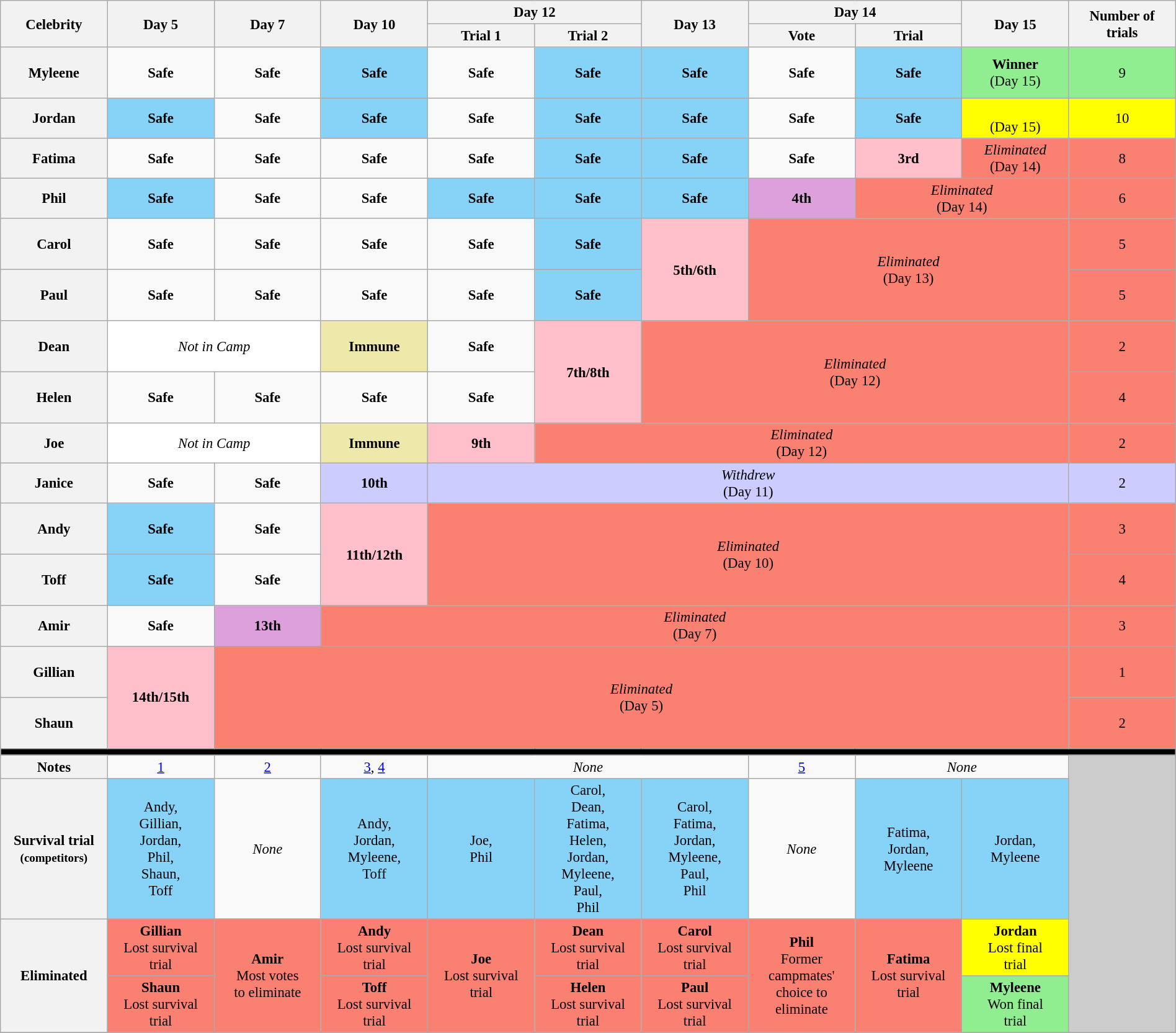<table class="wikitable" style="text-align:center; font-size:95%; width:100%;">
<tr>
<th style="width:7%" rowspan=2>Celebrity</th>
<th style="width:7%" rowspan=2>Day 5</th>
<th style="width:7%" rowspan=2>Day 7</th>
<th style="width:7%" rowspan=2>Day 10</th>
<th style="width:7%" colspan=2>Day 12</th>
<th style="width:7%" rowspan=2>Day 13</th>
<th style="width:7%" colspan=2>Day 14</th>
<th style="width:7%" rowspan=2>Day 15</th>
<th style="width:7%" rowspan=2>Number of<br>trials</th>
</tr>
<tr>
<th style="width:7%">Trial 1</th>
<th style="width:7%">Trial 2</th>
<th style="width:7%">Vote</th>
<th style="width:7%">Trial</th>
</tr>
<tr style="height:55px">
<th>Myleene</th>
<td><strong>Safe</strong></td>
<td><strong>Safe</strong></td>
<td style="background:#87D3F8"><strong>Safe</strong></td>
<td><strong>Safe</strong></td>
<td style="background:#87D3F8"><strong>Safe</strong></td>
<td style="background:#87D3F8"><strong>Safe</strong></td>
<td><strong>Safe</strong></td>
<td style="background:#87D3F8"><strong>Safe</strong></td>
<td bgcolor=lightgreen><strong>Winner</strong><br>(Day 15)</td>
<td bgcolor=lightgreen>9</td>
</tr>
<tr>
<th>Jordan</th>
<td style="background:#87D3F8"><strong>Safe</strong></td>
<td><strong>Safe</strong></td>
<td style="background:#87D3F8"><strong>Safe</strong></td>
<td><strong>Safe</strong></td>
<td style="background:#87D3F8"><strong>Safe</strong></td>
<td style="background:#87D3F8"><strong>Safe</strong></td>
<td><strong>Safe</strong></td>
<td style="background:#87D3F8"><strong>Safe</strong></td>
<td bgcolor=yellow><br>(Day 15)</td>
<td bgcolor=yellow>10</td>
</tr>
<tr>
<th>Fatima</th>
<td><strong>Safe</strong></td>
<td><strong>Safe</strong></td>
<td><strong>Safe</strong></td>
<td><strong>Safe</strong></td>
<td style="background:#87D3F8"><strong>Safe</strong></td>
<td style="background:#87D3F8"><strong>Safe</strong></td>
<td><strong>Safe</strong></td>
<td style="background:pink"><strong>3rd</strong></td>
<td style="background:salmon"><em>Eliminated</em><br>(Day 14)</td>
<td style="background:salmon">8</td>
</tr>
<tr>
<th>Phil</th>
<td style="background:#87D3F8"><strong>Safe</strong></td>
<td><strong>Safe</strong></td>
<td><strong>Safe</strong></td>
<td style="background:#87D3F8"><strong>Safe</strong></td>
<td style="background:#87D3F8"><strong>Safe</strong></td>
<td style="background:#87D3F8"><strong>Safe</strong></td>
<td style="background:#DDA0DD"><strong>4th</strong></td>
<td style="background:salmon" colspan=2><em>Eliminated</em><br>(Day 14)</td>
<td style="background:salmon">6</td>
</tr>
<tr style="height:55px">
<th>Carol</th>
<td><strong>Safe</strong></td>
<td><strong>Safe</strong></td>
<td><strong>Safe</strong></td>
<td><strong>Safe</strong></td>
<td style="background:#87D3F8"><strong>Safe</strong></td>
<td rowspan="2" style="background:pink"><strong>5th/6th</strong></td>
<td style="background:salmon" rowspan="2" colspan="3"><em>Eliminated</em><br>(Day 13)</td>
<td style="background:salmon">5</td>
</tr>
<tr style="height:55px">
<th>Paul</th>
<td><strong>Safe</strong></td>
<td><strong>Safe</strong></td>
<td><strong>Safe</strong></td>
<td><strong>Safe</strong></td>
<td style="background:#87D3F8"><strong>Safe</strong></td>
<td style="background:salmon">5</td>
</tr>
<tr style="height:55px">
<th>Dean</th>
<td colspan=2" style="background:#fff;"><em>Not in Camp</em></td>
<td style="background:#EEE8AA"><strong>Immune</strong></td>
<td><strong>Safe</strong></td>
<td rowspan="2" style="background:pink"><strong>7th/8th</strong></td>
<td style="background:salmon" rowspan="2" colspan="4"><em>Eliminated</em><br>(Day 12)</td>
<td style="background:salmon">2</td>
</tr>
<tr style="height:55px">
<th>Helen</th>
<td><strong>Safe</strong></td>
<td><strong>Safe</strong></td>
<td><strong>Safe</strong></td>
<td><strong>Safe</strong></td>
<td style="background:salmon">4</td>
</tr>
<tr>
<th>Joe</th>
<td colspan=2" style="background:#fff;"><em>Not in Camp</em></td>
<td style="background:#EEE8AA"><strong>Immune</strong></td>
<td style="background:pink"><strong>9th</strong></td>
<td style="background:salmon" colspan=5><em>Eliminated</em><br>(Day 12)</td>
<td style="background:salmon">2</td>
</tr>
<tr>
<th>Janice</th>
<td><strong>Safe</strong></td>
<td><strong>Safe</strong></td>
<td style="background:#ccf"><strong>10th</strong></td>
<td style="background:#ccf" colspan=6><em>Withdrew</em><br>(Day 11)</td>
<td style="background:#ccf">2</td>
</tr>
<tr style="height:55px">
<th>Andy</th>
<td style="background:#87D3F8"><strong>Safe</strong></td>
<td><strong>Safe</strong></td>
<td rowspan="2" style="background:pink"><strong>11th/12th</strong></td>
<td style="background:salmon" rowspan="2" colspan="6"><em>Eliminated</em><br>(Day 10)</td>
<td style="background:salmon">3</td>
</tr>
<tr style="height:55px">
<th>Toff</th>
<td style="background:#87D3F8"><strong>Safe</strong></td>
<td><strong>Safe</strong></td>
<td style="background:salmon">4</td>
</tr>
<tr>
<th>Amir</th>
<td><strong>Safe</strong></td>
<td style="background:#DDA0DD"><strong>13th</strong></td>
<td style="background:salmon" colspan=7><em>Eliminated</em><br>(Day 7)</td>
<td style="background:salmon">3</td>
</tr>
<tr style="height:55px">
<th>Gillian</th>
<td rowspan="2" style="background:pink"><strong>14th/15th</strong></td>
<td style="background:salmon" rowspan="2" colspan="8"><em>Eliminated</em><br>(Day 5)</td>
<td style="background:salmon">1</td>
</tr>
<tr style="height:55px">
<th>Shaun</th>
<td style="background:salmon">2</td>
</tr>
<tr>
<td style="background:#000;" colspan="13"></td>
</tr>
<tr>
<th>Notes</th>
<td><a href='#'>1</a></td>
<td><a href='#'>2</a></td>
<td><a href='#'>3</a>, <a href='#'>4</a></td>
<td colspan=3><em>None</em></td>
<td><a href='#'>5</a></td>
<td colspan=2><em>None</em></td>
<td rowspan=4 style=background:#ccc></td>
</tr>
<tr>
<th>Survival trial<br><small>(competitors)</small></th>
<td style="background:#87D3F8">Andy,<br>Gillian,<br>Jordan,<br>Phil,<br>Shaun,<br>Toff</td>
<td><em>None</em></td>
<td style="background:#87D3F8">Andy,<br>Jordan,<br>Myleene,<br>Toff</td>
<td style="background:#87D3F8">Joe,<br>Phil</td>
<td style="background:#87D3F8">Carol,<br>Dean,<br>Fatima,<br>Helen,<br>Jordan,<br>Myleene,<br>Paul,<br>Phil</td>
<td style="background:#87D3F8">Carol,<br>Fatima,<br>Jordan,<br>Myleene,<br>Paul,<br>Phil</td>
<td><em>None</em></td>
<td style="background:#87D3F8">Fatima,<br>Jordan,<br>Myleene</td>
<td style="background:#87D3F8">Jordan,<br>Myleene</td>
</tr>
<tr>
<th rowspan=2>Eliminated</th>
<td style="background:salmon"><strong>Gillian</strong><br>Lost survival<br>trial</td>
<td rowspan=2 style="background:salmon"><strong>Amir</strong><br>Most votes<br>to eliminate</td>
<td style="background:salmon"><strong>Andy</strong><br>Lost survival<br>trial</td>
<td rowspan=2 style="background:salmon"><strong>Joe</strong><br>Lost survival<br>trial</td>
<td style="background:salmon"><strong>Dean</strong><br>Lost survival<br>trial</td>
<td style="background:salmon"><strong>Carol</strong><br>Lost survival<br>trial</td>
<td rowspan=2 style="background:salmon"><strong>Phil</strong><br>Former campmates'<br>choice to eliminate</td>
<td rowspan=2 style="background:salmon"><strong>Fatima</strong><br>Lost survival<br>trial</td>
<td style="background:yellow"><strong>Jordan</strong><br>Lost final<br>trial</td>
</tr>
<tr>
<td style="background:salmon"><strong>Shaun</strong><br>Lost survival<br>trial</td>
<td style="background:salmon"><strong>Toff</strong><br>Lost survival<br>trial</td>
<td style="background:salmon"><strong>Helen</strong><br>Lost survival<br>trial</td>
<td style="background:salmon"><strong>Paul</strong><br>Lost survival<br>trial</td>
<td style="background:lightgreen"><strong>Myleene</strong><br>Won final<br>trial</td>
</tr>
<tr>
</tr>
</table>
